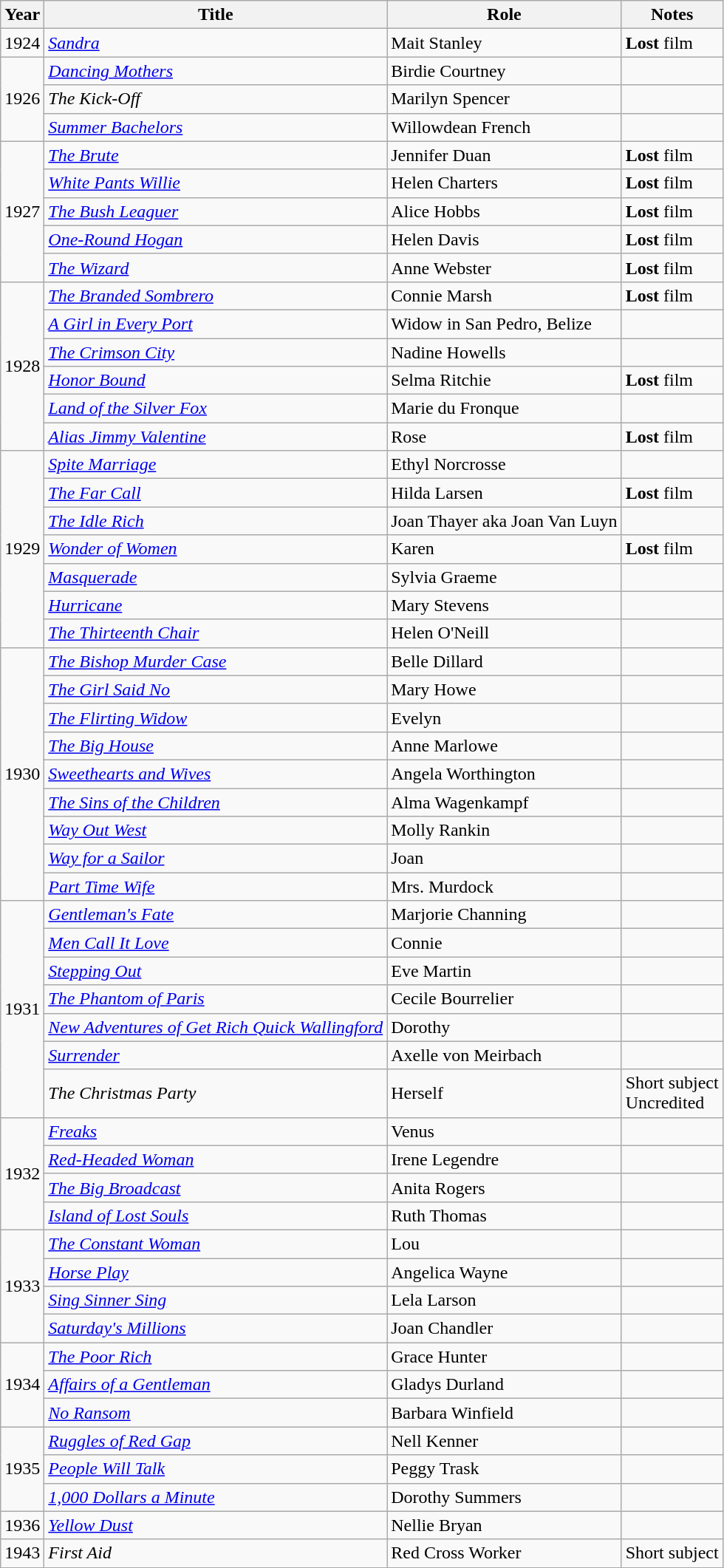<table class="wikitable sortable">
<tr>
<th>Year</th>
<th>Title</th>
<th>Role</th>
<th class="unsortable">Notes</th>
</tr>
<tr>
<td>1924</td>
<td><em><a href='#'>Sandra</a></em></td>
<td>Mait Stanley</td>
<td><strong>Lost</strong> film</td>
</tr>
<tr>
<td rowspan=3>1926</td>
<td><em><a href='#'>Dancing Mothers</a></em></td>
<td>Birdie Courtney</td>
<td></td>
</tr>
<tr>
<td><em>The Kick-Off</em></td>
<td>Marilyn Spencer</td>
<td></td>
</tr>
<tr>
<td><em><a href='#'>Summer Bachelors</a></em></td>
<td>Willowdean French</td>
<td></td>
</tr>
<tr>
<td rowspan=5>1927</td>
<td><em><a href='#'>The Brute</a></em></td>
<td>Jennifer Duan</td>
<td><strong>Lost</strong> film</td>
</tr>
<tr>
<td><em><a href='#'>White Pants Willie</a></em></td>
<td>Helen Charters</td>
<td><strong>Lost</strong> film</td>
</tr>
<tr>
<td><em><a href='#'>The Bush Leaguer</a></em></td>
<td>Alice Hobbs</td>
<td><strong>Lost</strong> film</td>
</tr>
<tr>
<td><em><a href='#'>One-Round Hogan</a></em></td>
<td>Helen Davis</td>
<td><strong>Lost</strong> film</td>
</tr>
<tr>
<td><em><a href='#'>The Wizard</a></em></td>
<td>Anne Webster</td>
<td><strong>Lost</strong> film</td>
</tr>
<tr>
<td rowspan=6>1928</td>
<td><em><a href='#'>The Branded Sombrero</a></em></td>
<td>Connie Marsh</td>
<td><strong>Lost</strong> film</td>
</tr>
<tr>
<td><em><a href='#'>A Girl in Every Port</a></em></td>
<td>Widow in San Pedro, Belize</td>
<td></td>
</tr>
<tr>
<td><em><a href='#'>The Crimson City</a></em></td>
<td>Nadine Howells</td>
<td></td>
</tr>
<tr>
<td><em><a href='#'>Honor Bound</a></em></td>
<td>Selma Ritchie</td>
<td><strong>Lost</strong> film</td>
</tr>
<tr>
<td><em><a href='#'>Land of the Silver Fox</a></em></td>
<td>Marie du Fronque</td>
<td></td>
</tr>
<tr>
<td><em><a href='#'>Alias Jimmy Valentine</a></em></td>
<td>Rose</td>
<td><strong>Lost</strong> film</td>
</tr>
<tr>
<td rowspan=7>1929</td>
<td><em><a href='#'>Spite Marriage</a></em></td>
<td>Ethyl Norcrosse</td>
<td></td>
</tr>
<tr>
<td><em><a href='#'>The Far Call</a></em></td>
<td>Hilda Larsen</td>
<td><strong>Lost</strong> film</td>
</tr>
<tr>
<td><em><a href='#'>The Idle Rich</a></em></td>
<td>Joan Thayer aka Joan Van Luyn</td>
<td></td>
</tr>
<tr>
<td><em><a href='#'>Wonder of Women</a></em></td>
<td>Karen</td>
<td><strong>Lost</strong> film</td>
</tr>
<tr>
<td><em><a href='#'>Masquerade</a></em></td>
<td>Sylvia Graeme</td>
<td></td>
</tr>
<tr>
<td><em><a href='#'>Hurricane</a></em></td>
<td>Mary Stevens</td>
<td></td>
</tr>
<tr>
<td><em><a href='#'>The Thirteenth Chair</a></em></td>
<td>Helen O'Neill</td>
<td></td>
</tr>
<tr>
<td rowspan=9>1930</td>
<td><em><a href='#'>The Bishop Murder Case</a></em></td>
<td>Belle Dillard</td>
<td></td>
</tr>
<tr>
<td><em><a href='#'>The Girl Said No</a></em></td>
<td>Mary Howe</td>
<td></td>
</tr>
<tr>
<td><em><a href='#'>The Flirting Widow</a></em></td>
<td>Evelyn</td>
<td></td>
</tr>
<tr>
<td><em><a href='#'>The Big House</a></em></td>
<td>Anne Marlowe</td>
<td></td>
</tr>
<tr>
<td><em><a href='#'>Sweethearts and Wives</a></em></td>
<td>Angela Worthington</td>
<td></td>
</tr>
<tr>
<td><em><a href='#'>The Sins of the Children</a></em></td>
<td>Alma Wagenkampf</td>
<td></td>
</tr>
<tr>
<td><em><a href='#'>Way Out West</a></em></td>
<td>Molly Rankin</td>
<td></td>
</tr>
<tr>
<td><em><a href='#'>Way for a Sailor</a></em></td>
<td>Joan</td>
<td></td>
</tr>
<tr>
<td><em><a href='#'>Part Time Wife</a></em></td>
<td>Mrs. Murdock</td>
<td></td>
</tr>
<tr>
<td rowspan=7>1931</td>
<td><em><a href='#'>Gentleman's Fate</a></em></td>
<td>Marjorie Channing</td>
<td></td>
</tr>
<tr>
<td><em><a href='#'>Men Call It Love</a></em></td>
<td>Connie</td>
<td></td>
</tr>
<tr>
<td><em><a href='#'>Stepping Out</a></em></td>
<td>Eve Martin</td>
<td></td>
</tr>
<tr>
<td><em><a href='#'>The Phantom of Paris</a></em></td>
<td>Cecile Bourrelier</td>
<td></td>
</tr>
<tr>
<td><em><a href='#'>New Adventures of Get Rich Quick Wallingford</a></em></td>
<td>Dorothy</td>
<td></td>
</tr>
<tr>
<td><em><a href='#'>Surrender</a></em></td>
<td>Axelle von Meirbach</td>
<td></td>
</tr>
<tr>
<td><em>The Christmas Party</em></td>
<td>Herself</td>
<td>Short subject <br> Uncredited</td>
</tr>
<tr>
<td rowspan=4>1932</td>
<td><em><a href='#'>Freaks</a></em></td>
<td>Venus</td>
<td></td>
</tr>
<tr>
<td><em><a href='#'>Red-Headed Woman</a></em></td>
<td>Irene Legendre</td>
<td></td>
</tr>
<tr>
<td><em><a href='#'>The Big Broadcast</a></em></td>
<td>Anita Rogers</td>
<td></td>
</tr>
<tr>
<td><em><a href='#'>Island of Lost Souls</a></em></td>
<td>Ruth Thomas</td>
<td></td>
</tr>
<tr>
<td rowspan=4>1933</td>
<td><em><a href='#'>The Constant Woman</a></em></td>
<td>Lou</td>
<td></td>
</tr>
<tr>
<td><em><a href='#'>Horse Play</a></em></td>
<td>Angelica Wayne</td>
<td></td>
</tr>
<tr>
<td><em><a href='#'>Sing Sinner Sing</a></em></td>
<td>Lela Larson</td>
<td></td>
</tr>
<tr>
<td><em><a href='#'>Saturday's Millions</a></em></td>
<td>Joan Chandler</td>
<td></td>
</tr>
<tr>
<td rowspan=3>1934</td>
<td><em><a href='#'>The Poor Rich</a></em></td>
<td>Grace Hunter</td>
<td></td>
</tr>
<tr>
<td><em><a href='#'>Affairs of a Gentleman</a></em></td>
<td>Gladys Durland</td>
<td></td>
</tr>
<tr>
<td><em><a href='#'>No Ransom</a></em></td>
<td>Barbara Winfield</td>
<td></td>
</tr>
<tr>
<td rowspan=3>1935</td>
<td><em><a href='#'>Ruggles of Red Gap</a></em></td>
<td>Nell Kenner</td>
<td></td>
</tr>
<tr>
<td><em><a href='#'>People Will Talk</a></em></td>
<td>Peggy Trask</td>
<td></td>
</tr>
<tr>
<td><em><a href='#'>1,000 Dollars a Minute</a></em></td>
<td>Dorothy Summers</td>
<td></td>
</tr>
<tr>
<td>1936</td>
<td><em><a href='#'>Yellow Dust</a></em></td>
<td>Nellie Bryan</td>
<td></td>
</tr>
<tr>
<td>1943</td>
<td><em>First Aid</em></td>
<td>Red Cross Worker</td>
<td>Short subject</td>
</tr>
</table>
